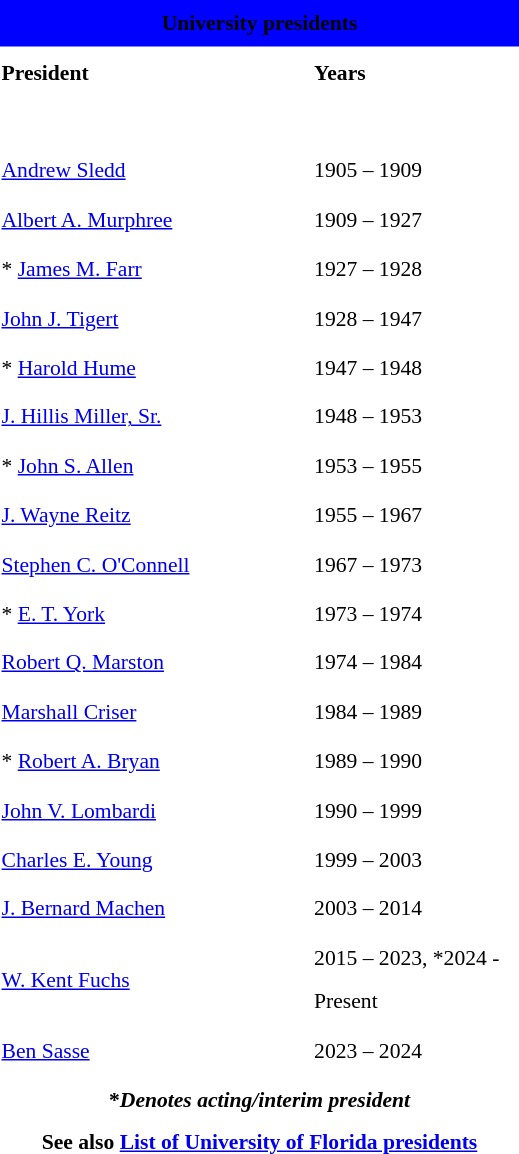<table class="toccolours" style="float: right; margin-left: 1em; font-size: 90%; line-height: 2.0em; width:350px; id:President_of_the_University_of_Florida">
<tr>
<th colspan="2" style="text-align: center; background:blue"><span><strong>University presidents</strong></span></th>
</tr>
<tr>
<td width="60%"><strong>President</strong></td>
<td width="40%"><strong>Years</strong></td>
</tr>
<tr>
<td colspan="2"><br></td>
</tr>
<tr>
<td><a href='#'>Andrew Sledd</a></td>
<td>1905 – 1909</td>
</tr>
<tr>
<td><a href='#'>Albert A. Murphree</a></td>
<td>1909 – 1927</td>
</tr>
<tr>
<td>* <a href='#'>James M. Farr</a></td>
<td>1927 – 1928</td>
</tr>
<tr>
<td><a href='#'>John J. Tigert</a></td>
<td>1928 – 1947</td>
</tr>
<tr>
<td>* <a href='#'>Harold Hume</a></td>
<td>1947 – 1948</td>
</tr>
<tr>
<td><a href='#'>J. Hillis Miller, Sr.</a></td>
<td>1948 – 1953</td>
</tr>
<tr>
<td>* <a href='#'>John S. Allen</a></td>
<td>1953 – 1955</td>
</tr>
<tr>
<td><a href='#'>J. Wayne Reitz</a></td>
<td>1955 – 1967</td>
</tr>
<tr>
<td><a href='#'>Stephen C. O'Connell</a></td>
<td>1967 – 1973</td>
</tr>
<tr>
<td>* <a href='#'>E. T. York</a></td>
<td>1973 – 1974</td>
</tr>
<tr>
<td><a href='#'>Robert Q. Marston</a></td>
<td>1974 – 1984</td>
</tr>
<tr>
<td><a href='#'>Marshall Criser</a></td>
<td>1984 – 1989</td>
</tr>
<tr>
<td>* <a href='#'>Robert A. Bryan</a></td>
<td>1989 – 1990</td>
</tr>
<tr>
<td><a href='#'>John V. Lombardi</a></td>
<td>1990 – 1999</td>
</tr>
<tr>
<td><a href='#'>Charles E. Young</a></td>
<td>1999 – 2003</td>
</tr>
<tr>
<td><a href='#'>J. Bernard Machen</a></td>
<td>2003 – 2014</td>
</tr>
<tr>
<td><a href='#'>W. Kent Fuchs</a></td>
<td>2015 – 2023, *2024 - Present</td>
</tr>
<tr>
<td><a href='#'>Ben Sasse</a></td>
<td>2023 – 2024</td>
</tr>
<tr>
<th colspan="2">*<em>Denotes acting/interim president</em> <br> See also <a href='#'>List of University of Florida presidents</a></th>
</tr>
</table>
